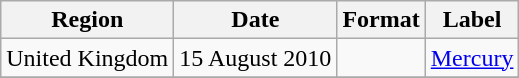<table class="wikitable" border="1">
<tr>
<th>Region</th>
<th>Date</th>
<th>Format</th>
<th>Label</th>
</tr>
<tr>
<td>United Kingdom</td>
<td>15 August 2010</td>
<td></td>
<td><a href='#'>Mercury</a></td>
</tr>
<tr>
</tr>
</table>
